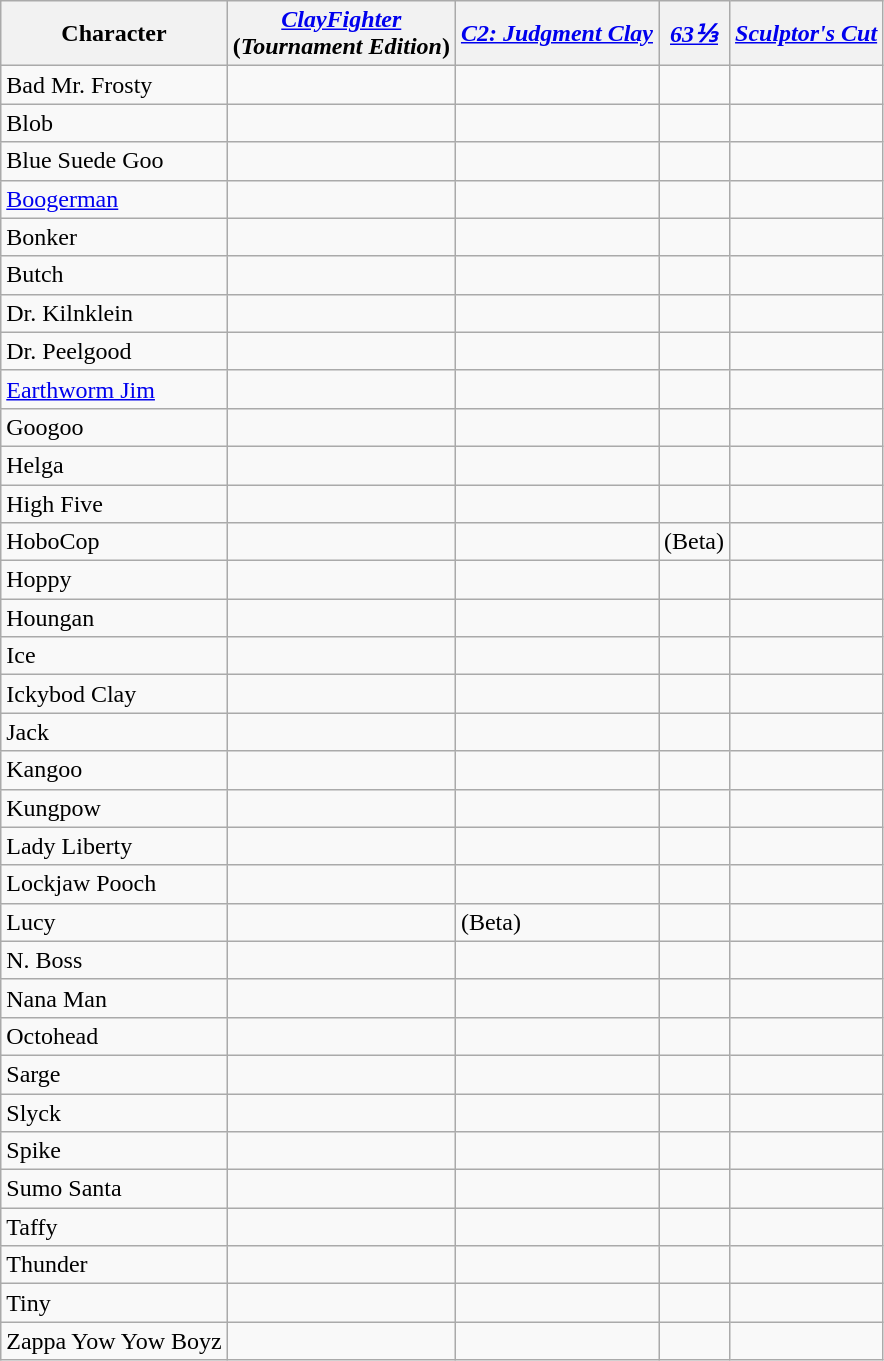<table class="wikitable sortable">
<tr>
<th>Character</th>
<th><em><a href='#'>ClayFighter</a></em><br>(<em>Tournament Edition</em>)</th>
<th><em><a href='#'>C2: Judgment Clay</a></em></th>
<th><em><a href='#'>63⅓</a></em></th>
<th><em><a href='#'>Sculptor's Cut</a></em></th>
</tr>
<tr>
<td>Bad Mr. Frosty</td>
<td></td>
<td></td>
<td></td>
<td></td>
</tr>
<tr>
<td>Blob</td>
<td></td>
<td></td>
<td></td>
<td></td>
</tr>
<tr>
<td>Blue Suede Goo</td>
<td></td>
<td></td>
<td></td>
<td></td>
</tr>
<tr>
<td><a href='#'>Boogerman</a></td>
<td></td>
<td></td>
<td></td>
<td></td>
</tr>
<tr>
<td>Bonker</td>
<td></td>
<td></td>
<td></td>
<td></td>
</tr>
<tr>
<td>Butch</td>
<td></td>
<td></td>
<td></td>
<td></td>
</tr>
<tr>
<td>Dr. Kilnklein</td>
<td></td>
<td></td>
<td></td>
<td></td>
</tr>
<tr>
<td>Dr. Peelgood</td>
<td></td>
<td></td>
<td></td>
<td></td>
</tr>
<tr>
<td><a href='#'>Earthworm Jim</a></td>
<td></td>
<td></td>
<td></td>
<td></td>
</tr>
<tr>
<td>Googoo</td>
<td></td>
<td></td>
<td></td>
<td></td>
</tr>
<tr>
<td>Helga</td>
<td></td>
<td></td>
<td></td>
<td></td>
</tr>
<tr>
<td>High Five</td>
<td></td>
<td></td>
<td></td>
<td></td>
</tr>
<tr>
<td>HoboCop</td>
<td></td>
<td></td>
<td> (Beta)</td>
<td></td>
</tr>
<tr>
<td>Hoppy</td>
<td></td>
<td></td>
<td></td>
<td></td>
</tr>
<tr>
<td>Houngan</td>
<td></td>
<td></td>
<td></td>
<td></td>
</tr>
<tr>
<td>Ice</td>
<td></td>
<td></td>
<td></td>
<td></td>
</tr>
<tr>
<td>Ickybod Clay</td>
<td></td>
<td></td>
<td></td>
<td></td>
</tr>
<tr>
<td>Jack</td>
<td></td>
<td></td>
<td></td>
<td></td>
</tr>
<tr>
<td>Kangoo</td>
<td></td>
<td></td>
<td></td>
<td></td>
</tr>
<tr>
<td>Kungpow</td>
<td></td>
<td></td>
<td></td>
<td></td>
</tr>
<tr>
<td>Lady Liberty</td>
<td></td>
<td></td>
<td></td>
<td></td>
</tr>
<tr>
<td>Lockjaw Pooch</td>
<td></td>
<td></td>
<td></td>
<td></td>
</tr>
<tr>
<td>Lucy</td>
<td></td>
<td> (Beta)</td>
<td></td>
<td></td>
</tr>
<tr>
<td>N. Boss</td>
<td></td>
<td></td>
<td></td>
<td></td>
</tr>
<tr>
<td>Nana Man</td>
<td></td>
<td></td>
<td></td>
<td></td>
</tr>
<tr>
<td>Octohead</td>
<td></td>
<td></td>
<td></td>
<td></td>
</tr>
<tr>
<td>Sarge</td>
<td></td>
<td></td>
<td></td>
<td></td>
</tr>
<tr>
<td>Slyck</td>
<td></td>
<td></td>
<td></td>
<td></td>
</tr>
<tr>
<td>Spike</td>
<td></td>
<td></td>
<td></td>
<td></td>
</tr>
<tr>
<td>Sumo Santa</td>
<td></td>
<td></td>
<td></td>
<td></td>
</tr>
<tr>
<td>Taffy</td>
<td></td>
<td></td>
<td></td>
<td></td>
</tr>
<tr>
<td>Thunder</td>
<td></td>
<td></td>
<td></td>
<td></td>
</tr>
<tr>
<td>Tiny</td>
<td></td>
<td></td>
<td></td>
<td></td>
</tr>
<tr>
<td>Zappa Yow Yow Boyz</td>
<td></td>
<td></td>
<td></td>
<td></td>
</tr>
</table>
